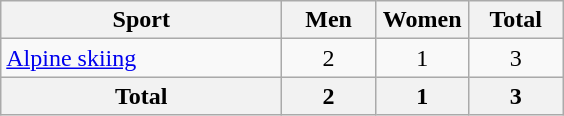<table class="wikitable sortable" style="text-align:center;">
<tr>
<th width=180>Sport</th>
<th width=55>Men</th>
<th width=55>Women</th>
<th width=55>Total</th>
</tr>
<tr>
<td align=left><a href='#'>Alpine skiing</a></td>
<td>2</td>
<td>1</td>
<td>3</td>
</tr>
<tr>
<th>Total</th>
<th>2</th>
<th>1</th>
<th>3</th>
</tr>
</table>
